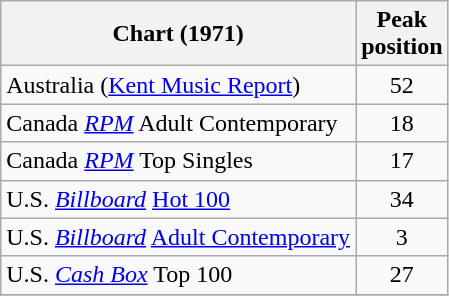<table class="wikitable sortable">
<tr>
<th>Chart (1971)</th>
<th>Peak<br>position</th>
</tr>
<tr>
<td>Australia (<a href='#'>Kent Music Report</a>)</td>
<td style="text-align:center;">52</td>
</tr>
<tr>
<td>Canada <em><a href='#'>RPM</a></em> Adult Contemporary</td>
<td style="text-align:center;">18</td>
</tr>
<tr>
<td>Canada <em><a href='#'>RPM</a></em> Top Singles</td>
<td style="text-align:center;">17</td>
</tr>
<tr>
<td>U.S. <em><a href='#'>Billboard</a></em> <a href='#'>Hot 100</a></td>
<td style="text-align:center;">34</td>
</tr>
<tr>
<td>U.S. <em><a href='#'>Billboard</a></em> <a href='#'>Adult Contemporary</a></td>
<td style="text-align:center;">3</td>
</tr>
<tr>
<td>U.S. <a href='#'><em>Cash Box</em></a> Top 100</td>
<td align="center">27</td>
</tr>
<tr>
</tr>
</table>
